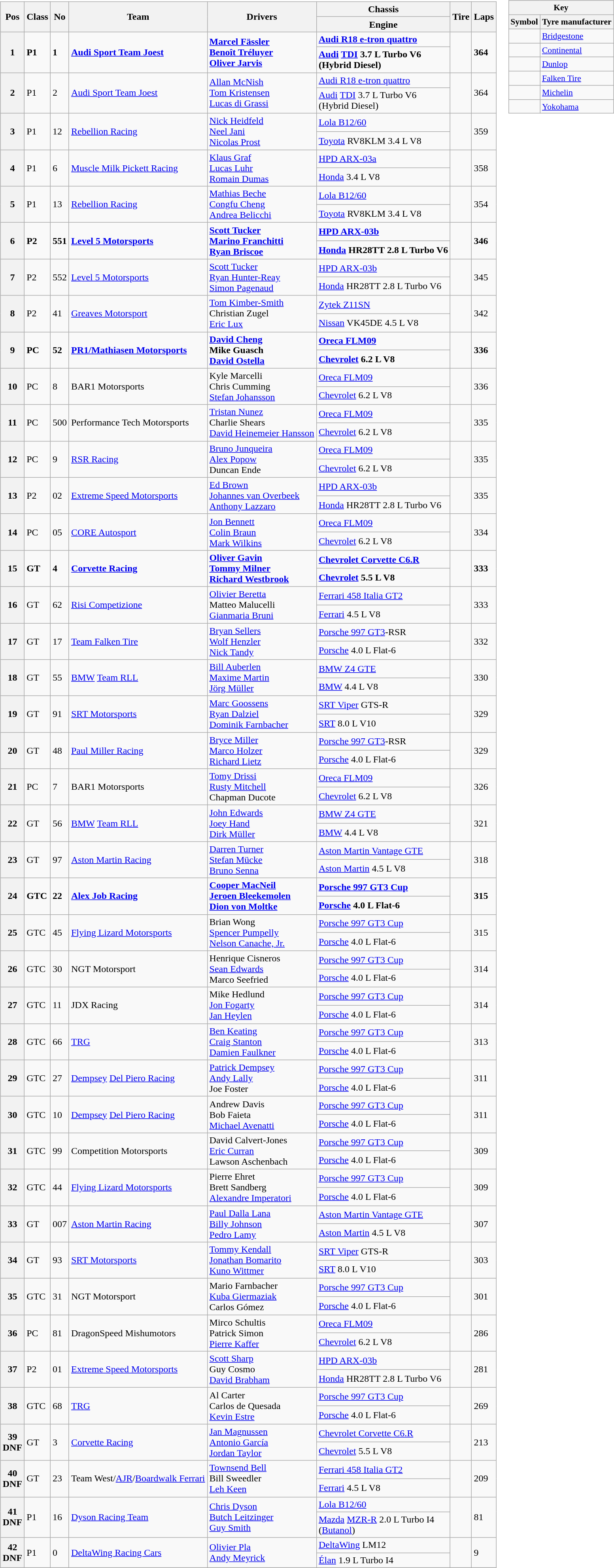<table>
<tr valign="top">
<td><br><table class="wikitable">
<tr>
<th rowspan=2>Pos</th>
<th rowspan=2>Class</th>
<th rowspan=2>No</th>
<th rowspan=2>Team</th>
<th rowspan=2>Drivers</th>
<th>Chassis</th>
<th rowspan=2>Tire</th>
<th rowspan=2>Laps</th>
</tr>
<tr>
<th>Engine</th>
</tr>
<tr style="font-weight:bold">
<th rowspan=2>1</th>
<td rowspan=2>P1</td>
<td rowspan=2>1</td>
<td rowspan=2> <a href='#'>Audi Sport Team Joest</a></td>
<td rowspan=2> <a href='#'>Marcel Fässler</a><br> <a href='#'>Benoît Tréluyer</a><br> <a href='#'>Oliver Jarvis</a></td>
<td><a href='#'>Audi R18 e-tron quattro</a></td>
<td rowspan=2></td>
<td rowspan=2>364</td>
</tr>
<tr style="font-weight:bold">
<td><a href='#'>Audi</a> <a href='#'>TDI</a> 3.7 L Turbo V6<br>(Hybrid Diesel)</td>
</tr>
<tr>
<th rowspan=2>2</th>
<td rowspan=2>P1</td>
<td rowspan=2>2</td>
<td rowspan=2> <a href='#'>Audi Sport Team Joest</a></td>
<td rowspan=2> <a href='#'>Allan McNish</a><br> <a href='#'>Tom Kristensen</a><br> <a href='#'>Lucas di Grassi</a></td>
<td><a href='#'>Audi R18 e-tron quattro</a></td>
<td rowspan=2></td>
<td rowspan=2>364</td>
</tr>
<tr>
<td><a href='#'>Audi</a> <a href='#'>TDI</a> 3.7 L Turbo V6<br>(Hybrid Diesel)</td>
</tr>
<tr>
<th rowspan=2>3</th>
<td rowspan=2>P1</td>
<td rowspan=2>12</td>
<td rowspan=2> <a href='#'>Rebellion Racing</a></td>
<td rowspan=2> <a href='#'>Nick Heidfeld</a><br> <a href='#'>Neel Jani</a><br> <a href='#'>Nicolas Prost</a></td>
<td><a href='#'>Lola B12/60</a></td>
<td rowspan=2></td>
<td rowspan=2>359</td>
</tr>
<tr>
<td><a href='#'>Toyota</a> RV8KLM 3.4 L V8</td>
</tr>
<tr>
<th rowspan=2>4</th>
<td rowspan=2>P1</td>
<td rowspan=2>6</td>
<td rowspan=2> <a href='#'>Muscle Milk Pickett Racing</a></td>
<td rowspan=2> <a href='#'>Klaus Graf</a><br> <a href='#'>Lucas Luhr</a><br> <a href='#'>Romain Dumas</a></td>
<td><a href='#'>HPD ARX-03a</a></td>
<td rowspan=2></td>
<td rowspan=2>358</td>
</tr>
<tr>
<td><a href='#'>Honda</a> 3.4 L V8</td>
</tr>
<tr>
<th rowspan=2>5</th>
<td rowspan=2>P1</td>
<td rowspan=2>13</td>
<td rowspan=2> <a href='#'>Rebellion Racing</a></td>
<td rowspan=2> <a href='#'>Mathias Beche</a><br> <a href='#'>Congfu Cheng</a><br> <a href='#'>Andrea Belicchi</a></td>
<td><a href='#'>Lola B12/60</a></td>
<td rowspan=2></td>
<td rowspan=2>354</td>
</tr>
<tr>
<td><a href='#'>Toyota</a> RV8KLM 3.4 L V8</td>
</tr>
<tr style="font-weight:bold">
<th rowspan=2>6</th>
<td rowspan=2>P2</td>
<td rowspan=2>551</td>
<td rowspan=2> <a href='#'>Level 5 Motorsports</a></td>
<td rowspan=2> <a href='#'>Scott Tucker</a><br> <a href='#'>Marino Franchitti</a><br> <a href='#'>Ryan Briscoe</a></td>
<td><a href='#'>HPD ARX-03b</a></td>
<td rowspan=2></td>
<td rowspan=2>346</td>
</tr>
<tr style="font-weight:bold">
<td><a href='#'>Honda</a> HR28TT 2.8 L Turbo V6</td>
</tr>
<tr>
<th rowspan=2>7</th>
<td rowspan=2>P2</td>
<td rowspan=2>552</td>
<td rowspan=2> <a href='#'>Level 5 Motorsports</a></td>
<td rowspan=2> <a href='#'>Scott Tucker</a><br> <a href='#'>Ryan Hunter-Reay</a><br> <a href='#'>Simon Pagenaud</a></td>
<td><a href='#'>HPD ARX-03b</a></td>
<td rowspan=2></td>
<td rowspan=2>345</td>
</tr>
<tr>
<td><a href='#'>Honda</a> HR28TT 2.8 L Turbo V6</td>
</tr>
<tr>
<th rowspan=2>8</th>
<td rowspan=2>P2</td>
<td rowspan=2>41</td>
<td rowspan=2> <a href='#'>Greaves Motorsport</a></td>
<td rowspan=2> <a href='#'>Tom Kimber-Smith</a><br> Christian Zugel<br> <a href='#'>Eric Lux</a></td>
<td><a href='#'>Zytek Z11SN</a></td>
<td rowspan=2></td>
<td rowspan=2>342</td>
</tr>
<tr>
<td><a href='#'>Nissan</a> VK45DE 4.5 L V8</td>
</tr>
<tr style="font-weight:bold">
<th rowspan=2>9</th>
<td rowspan=2>PC</td>
<td rowspan=2>52</td>
<td rowspan=2> <a href='#'>PR1/Mathiasen Motorsports</a></td>
<td rowspan=2> <a href='#'>David Cheng</a><br> Mike Guasch<br> <a href='#'>David Ostella</a></td>
<td><a href='#'>Oreca FLM09</a></td>
<td rowspan=2></td>
<td rowspan=2>336</td>
</tr>
<tr style="font-weight:bold">
<td><a href='#'>Chevrolet</a> 6.2 L V8</td>
</tr>
<tr>
<th rowspan=2>10</th>
<td rowspan=2>PC</td>
<td rowspan=2>8</td>
<td rowspan=2> BAR1 Motorsports</td>
<td rowspan=2> Kyle Marcelli<br> Chris Cumming<br> <a href='#'>Stefan Johansson</a></td>
<td><a href='#'>Oreca FLM09</a></td>
<td rowspan=2></td>
<td rowspan=2>336</td>
</tr>
<tr>
<td><a href='#'>Chevrolet</a> 6.2 L V8</td>
</tr>
<tr>
<th rowspan=2>11</th>
<td rowspan=2>PC</td>
<td rowspan=2>500</td>
<td rowspan=2> Performance Tech Motorsports</td>
<td rowspan=2> <a href='#'>Tristan Nunez</a><br> Charlie Shears<br> <a href='#'>David Heinemeier Hansson</a></td>
<td><a href='#'>Oreca FLM09</a></td>
<td rowspan=2></td>
<td rowspan=2>335</td>
</tr>
<tr>
<td><a href='#'>Chevrolet</a> 6.2 L V8</td>
</tr>
<tr>
<th rowspan=2>12</th>
<td rowspan=2>PC</td>
<td rowspan=2>9</td>
<td rowspan=2> <a href='#'>RSR Racing</a></td>
<td rowspan=2> <a href='#'>Bruno Junqueira</a><br> <a href='#'>Alex Popow</a><br> Duncan Ende</td>
<td><a href='#'>Oreca FLM09</a></td>
<td rowspan=2></td>
<td rowspan=2>335</td>
</tr>
<tr>
<td><a href='#'>Chevrolet</a> 6.2 L V8</td>
</tr>
<tr>
<th rowspan=2>13</th>
<td rowspan=2>P2</td>
<td rowspan=2>02</td>
<td rowspan=2> <a href='#'>Extreme Speed Motorsports</a></td>
<td rowspan=2> <a href='#'>Ed Brown</a><br> <a href='#'>Johannes van Overbeek</a><br> <a href='#'>Anthony Lazzaro</a></td>
<td><a href='#'>HPD ARX-03b</a></td>
<td rowspan=2></td>
<td rowspan=2>335</td>
</tr>
<tr>
<td><a href='#'>Honda</a> HR28TT 2.8 L Turbo V6</td>
</tr>
<tr>
<th rowspan=2>14</th>
<td rowspan=2>PC</td>
<td rowspan=2>05</td>
<td rowspan=2> <a href='#'>CORE Autosport</a></td>
<td rowspan=2> <a href='#'>Jon Bennett</a><br> <a href='#'>Colin Braun</a><br> <a href='#'>Mark Wilkins</a></td>
<td><a href='#'>Oreca FLM09</a></td>
<td rowspan=2></td>
<td rowspan=2>334</td>
</tr>
<tr>
<td><a href='#'>Chevrolet</a> 6.2 L V8</td>
</tr>
<tr style="font-weight:bold">
<th rowspan=2>15</th>
<td rowspan=2>GT</td>
<td rowspan=2>4</td>
<td rowspan=2> <a href='#'>Corvette Racing</a></td>
<td rowspan=2> <a href='#'>Oliver Gavin</a><br> <a href='#'>Tommy Milner</a><br> <a href='#'>Richard Westbrook</a></td>
<td><a href='#'>Chevrolet Corvette C6.R</a></td>
<td rowspan=2></td>
<td rowspan=2>333</td>
</tr>
<tr style="font-weight:bold">
<td><a href='#'>Chevrolet</a> 5.5 L V8</td>
</tr>
<tr>
<th rowspan=2>16</th>
<td rowspan=2>GT</td>
<td rowspan=2>62</td>
<td rowspan=2> <a href='#'>Risi Competizione</a></td>
<td rowspan=2> <a href='#'>Olivier Beretta</a><br> Matteo Malucelli<br> <a href='#'>Gianmaria Bruni</a></td>
<td><a href='#'>Ferrari 458 Italia GT2</a></td>
<td rowspan=2></td>
<td rowspan=2>333</td>
</tr>
<tr>
<td><a href='#'>Ferrari</a> 4.5 L V8</td>
</tr>
<tr>
<th rowspan=2>17</th>
<td rowspan=2>GT</td>
<td rowspan=2>17</td>
<td rowspan=2> <a href='#'>Team Falken Tire</a></td>
<td rowspan=2> <a href='#'>Bryan Sellers</a><br> <a href='#'>Wolf Henzler</a><br> <a href='#'>Nick Tandy</a></td>
<td><a href='#'>Porsche 997 GT3</a>-RSR</td>
<td rowspan=2></td>
<td rowspan=2>332</td>
</tr>
<tr>
<td><a href='#'>Porsche</a> 4.0 L Flat-6</td>
</tr>
<tr>
<th rowspan=2>18</th>
<td rowspan=2>GT</td>
<td rowspan=2>55</td>
<td rowspan=2> <a href='#'>BMW</a> <a href='#'>Team RLL</a></td>
<td rowspan=2> <a href='#'>Bill Auberlen</a><br> <a href='#'>Maxime Martin</a><br> <a href='#'>Jörg Müller</a></td>
<td><a href='#'>BMW Z4 GTE</a></td>
<td rowspan=2></td>
<td rowspan=2>330</td>
</tr>
<tr>
<td><a href='#'>BMW</a> 4.4 L V8</td>
</tr>
<tr>
<th rowspan=2>19</th>
<td rowspan=2>GT</td>
<td rowspan=2>91</td>
<td rowspan=2> <a href='#'>SRT Motorsports</a></td>
<td rowspan=2> <a href='#'>Marc Goossens</a><br> <a href='#'>Ryan Dalziel</a><br> <a href='#'>Dominik Farnbacher</a></td>
<td><a href='#'>SRT Viper</a> GTS-R</td>
<td rowspan=2></td>
<td rowspan=2>329</td>
</tr>
<tr>
<td><a href='#'>SRT</a> 8.0 L V10</td>
</tr>
<tr>
<th rowspan=2>20</th>
<td rowspan=2>GT</td>
<td rowspan=2>48</td>
<td rowspan=2> <a href='#'>Paul Miller Racing</a></td>
<td rowspan=2> <a href='#'>Bryce Miller</a><br> <a href='#'>Marco Holzer</a><br> <a href='#'>Richard Lietz</a></td>
<td><a href='#'>Porsche 997 GT3</a>-RSR</td>
<td rowspan=2></td>
<td rowspan=2>329</td>
</tr>
<tr>
<td><a href='#'>Porsche</a> 4.0 L Flat-6</td>
</tr>
<tr>
<th rowspan=2>21</th>
<td rowspan=2>PC</td>
<td rowspan=2>7</td>
<td rowspan=2> BAR1 Motorsports</td>
<td rowspan=2> <a href='#'>Tomy Drissi</a><br> <a href='#'>Rusty Mitchell</a><br> Chapman Ducote</td>
<td><a href='#'>Oreca FLM09</a></td>
<td rowspan=2></td>
<td rowspan=2>326</td>
</tr>
<tr>
<td><a href='#'>Chevrolet</a> 6.2 L V8</td>
</tr>
<tr>
<th rowspan=2>22</th>
<td rowspan=2>GT</td>
<td rowspan=2>56</td>
<td rowspan=2> <a href='#'>BMW</a> <a href='#'>Team RLL</a></td>
<td rowspan=2> <a href='#'>John Edwards</a><br> <a href='#'>Joey Hand</a><br> <a href='#'>Dirk Müller</a></td>
<td><a href='#'>BMW Z4 GTE</a></td>
<td rowspan=2></td>
<td rowspan=2>321</td>
</tr>
<tr>
<td><a href='#'>BMW</a> 4.4 L V8</td>
</tr>
<tr>
<th rowspan=2>23</th>
<td rowspan=2>GT</td>
<td rowspan=2>97</td>
<td rowspan=2> <a href='#'>Aston Martin Racing</a></td>
<td rowspan=2> <a href='#'>Darren Turner</a><br> <a href='#'>Stefan Mücke</a><br> <a href='#'>Bruno Senna</a></td>
<td><a href='#'>Aston Martin Vantage GTE</a></td>
<td rowspan=2></td>
<td rowspan=2>318</td>
</tr>
<tr>
<td><a href='#'>Aston Martin</a> 4.5 L V8</td>
</tr>
<tr style="font-weight:bold">
<th rowspan=2>24</th>
<td rowspan=2>GTC</td>
<td rowspan=2>22</td>
<td rowspan=2> <a href='#'>Alex Job Racing</a></td>
<td rowspan=2> <a href='#'>Cooper MacNeil</a><br> <a href='#'>Jeroen Bleekemolen</a><br> <a href='#'>Dion von Moltke</a></td>
<td><a href='#'>Porsche 997 GT3 Cup</a></td>
<td rowspan=2></td>
<td rowspan=2>315</td>
</tr>
<tr style="font-weight:bold">
<td><a href='#'>Porsche</a> 4.0 L Flat-6</td>
</tr>
<tr>
<th rowspan=2>25</th>
<td rowspan=2>GTC</td>
<td rowspan=2>45</td>
<td rowspan=2> <a href='#'>Flying Lizard Motorsports</a></td>
<td rowspan=2> Brian Wong<br> <a href='#'>Spencer Pumpelly</a><br> <a href='#'>Nelson Canache, Jr.</a></td>
<td><a href='#'>Porsche 997 GT3 Cup</a></td>
<td rowspan=2></td>
<td rowspan=2>315</td>
</tr>
<tr>
<td><a href='#'>Porsche</a> 4.0 L Flat-6</td>
</tr>
<tr>
<th rowspan=2>26</th>
<td rowspan=2>GTC</td>
<td rowspan=2>30</td>
<td rowspan=2> NGT Motorsport</td>
<td rowspan=2> Henrique Cisneros<br> <a href='#'>Sean Edwards</a><br> Marco Seefried</td>
<td><a href='#'>Porsche 997 GT3 Cup</a></td>
<td rowspan=2></td>
<td rowspan=2>314</td>
</tr>
<tr>
<td><a href='#'>Porsche</a> 4.0 L Flat-6</td>
</tr>
<tr>
<th rowspan=2>27</th>
<td rowspan=2>GTC</td>
<td rowspan=2>11</td>
<td rowspan=2> JDX Racing</td>
<td rowspan=2> Mike Hedlund<br> <a href='#'>Jon Fogarty</a><br> <a href='#'>Jan Heylen</a></td>
<td><a href='#'>Porsche 997 GT3 Cup</a></td>
<td rowspan=2></td>
<td rowspan=2>314</td>
</tr>
<tr>
<td><a href='#'>Porsche</a> 4.0 L Flat-6</td>
</tr>
<tr>
<th rowspan=2>28</th>
<td rowspan=2>GTC</td>
<td rowspan=2>66</td>
<td rowspan=2> <a href='#'>TRG</a></td>
<td rowspan=2> <a href='#'>Ben Keating</a><br> <a href='#'>Craig Stanton</a><br> <a href='#'>Damien Faulkner</a></td>
<td><a href='#'>Porsche 997 GT3 Cup</a></td>
<td rowspan=2></td>
<td rowspan=2>313</td>
</tr>
<tr>
<td><a href='#'>Porsche</a> 4.0 L Flat-6</td>
</tr>
<tr>
<th rowspan=2>29</th>
<td rowspan=2>GTC</td>
<td rowspan=2>27</td>
<td rowspan=2> <a href='#'>Dempsey</a> <a href='#'>Del Piero Racing</a></td>
<td rowspan=2> <a href='#'>Patrick Dempsey</a><br> <a href='#'>Andy Lally</a><br> Joe Foster</td>
<td><a href='#'>Porsche 997 GT3 Cup</a></td>
<td rowspan=2></td>
<td rowspan=2>311</td>
</tr>
<tr>
<td><a href='#'>Porsche</a> 4.0 L Flat-6</td>
</tr>
<tr>
<th rowspan=2>30</th>
<td rowspan=2>GTC</td>
<td rowspan=2>10</td>
<td rowspan=2> <a href='#'>Dempsey</a> <a href='#'>Del Piero Racing</a></td>
<td rowspan=2> Andrew Davis<br> Bob Faieta<br> <a href='#'>Michael Avenatti</a></td>
<td><a href='#'>Porsche 997 GT3 Cup</a></td>
<td rowspan=2></td>
<td rowspan=2>311</td>
</tr>
<tr>
<td><a href='#'>Porsche</a> 4.0 L Flat-6</td>
</tr>
<tr>
<th rowspan=2>31</th>
<td rowspan=2>GTC</td>
<td rowspan=2>99</td>
<td rowspan=2> Competition Motorsports</td>
<td rowspan=2> David Calvert-Jones<br> <a href='#'>Eric Curran</a><br> Lawson Aschenbach</td>
<td><a href='#'>Porsche 997 GT3 Cup</a></td>
<td rowspan=2></td>
<td rowspan=2>309</td>
</tr>
<tr>
<td><a href='#'>Porsche</a> 4.0 L Flat-6</td>
</tr>
<tr>
<th rowspan=2>32</th>
<td rowspan=2>GTC</td>
<td rowspan=2>44</td>
<td rowspan=2> <a href='#'>Flying Lizard Motorsports</a></td>
<td rowspan=2> Pierre Ehret<br> Brett Sandberg<br> <a href='#'>Alexandre Imperatori</a></td>
<td><a href='#'>Porsche 997 GT3 Cup</a></td>
<td rowspan=2></td>
<td rowspan=2>309</td>
</tr>
<tr>
<td><a href='#'>Porsche</a> 4.0 L Flat-6</td>
</tr>
<tr>
<th rowspan=2>33</th>
<td rowspan=2>GT</td>
<td rowspan=2>007</td>
<td rowspan=2> <a href='#'>Aston Martin Racing</a></td>
<td rowspan=2> <a href='#'>Paul Dalla Lana</a><br> <a href='#'>Billy Johnson</a><br> <a href='#'>Pedro Lamy</a></td>
<td><a href='#'>Aston Martin Vantage GTE</a></td>
<td rowspan=2></td>
<td rowspan=2>307</td>
</tr>
<tr>
<td><a href='#'>Aston Martin</a> 4.5 L V8</td>
</tr>
<tr>
<th rowspan=2>34</th>
<td rowspan=2>GT</td>
<td rowspan=2>93</td>
<td rowspan=2> <a href='#'>SRT Motorsports</a></td>
<td rowspan=2> <a href='#'>Tommy Kendall</a><br> <a href='#'>Jonathan Bomarito</a><br> <a href='#'>Kuno Wittmer</a></td>
<td><a href='#'>SRT Viper</a> GTS-R</td>
<td rowspan=2></td>
<td rowspan=2>303</td>
</tr>
<tr>
<td><a href='#'>SRT</a> 8.0 L V10</td>
</tr>
<tr>
<th rowspan=2>35</th>
<td rowspan=2>GTC</td>
<td rowspan=2>31</td>
<td rowspan=2> NGT Motorsport</td>
<td rowspan=2> Mario Farnbacher<br> <a href='#'>Kuba Giermaziak</a><br> Carlos Gómez</td>
<td><a href='#'>Porsche 997 GT3 Cup</a></td>
<td rowspan=2></td>
<td rowspan=2>301</td>
</tr>
<tr>
<td><a href='#'>Porsche</a> 4.0 L Flat-6</td>
</tr>
<tr>
<th rowspan=2>36</th>
<td rowspan=2>PC</td>
<td rowspan=2>81</td>
<td rowspan=2> DragonSpeed Mishumotors</td>
<td rowspan=2> Mirco Schultis<br> Patrick Simon<br> <a href='#'>Pierre Kaffer</a></td>
<td><a href='#'>Oreca FLM09</a></td>
<td rowspan=2></td>
<td rowspan=2>286</td>
</tr>
<tr>
<td><a href='#'>Chevrolet</a> 6.2 L V8</td>
</tr>
<tr>
<th rowspan=2>37</th>
<td rowspan=2>P2</td>
<td rowspan=2>01</td>
<td rowspan=2> <a href='#'>Extreme Speed Motorsports</a></td>
<td rowspan=2> <a href='#'>Scott Sharp</a><br> Guy Cosmo<br> <a href='#'>David Brabham</a></td>
<td><a href='#'>HPD ARX-03b</a></td>
<td rowspan=2></td>
<td rowspan=2>281</td>
</tr>
<tr>
<td><a href='#'>Honda</a> HR28TT 2.8 L Turbo V6</td>
</tr>
<tr>
<th rowspan=2>38</th>
<td rowspan=2>GTC</td>
<td rowspan=2>68</td>
<td rowspan=2> <a href='#'>TRG</a></td>
<td rowspan=2> Al Carter<br> Carlos de Quesada<br> <a href='#'>Kevin Estre</a></td>
<td><a href='#'>Porsche 997 GT3 Cup</a></td>
<td rowspan=2></td>
<td rowspan=2>269</td>
</tr>
<tr>
<td><a href='#'>Porsche</a> 4.0 L Flat-6</td>
</tr>
<tr>
<th rowspan=2>39<br>DNF</th>
<td rowspan=2>GT</td>
<td rowspan=2>3</td>
<td rowspan=2> <a href='#'>Corvette Racing</a></td>
<td rowspan=2> <a href='#'>Jan Magnussen</a><br> <a href='#'>Antonio García</a><br> <a href='#'>Jordan Taylor</a></td>
<td><a href='#'>Chevrolet Corvette C6.R</a></td>
<td rowspan=2></td>
<td rowspan=2>213</td>
</tr>
<tr>
<td><a href='#'>Chevrolet</a> 5.5 L V8</td>
</tr>
<tr>
<th rowspan=2>40<br>DNF</th>
<td rowspan=2>GT</td>
<td rowspan=2>23</td>
<td rowspan=2> Team West/<a href='#'>AJR</a>/<a href='#'>Boardwalk Ferrari</a></td>
<td rowspan=2> <a href='#'>Townsend Bell</a><br> Bill Sweedler<br> <a href='#'>Leh Keen</a></td>
<td><a href='#'>Ferrari 458 Italia GT2</a></td>
<td rowspan=2></td>
<td rowspan=2>209</td>
</tr>
<tr>
<td><a href='#'>Ferrari</a> 4.5 L V8</td>
</tr>
<tr>
<th rowspan=2>41<br>DNF</th>
<td rowspan=2>P1</td>
<td rowspan=2>16</td>
<td rowspan=2> <a href='#'>Dyson Racing Team</a></td>
<td rowspan=2> <a href='#'>Chris Dyson</a><br> <a href='#'>Butch Leitzinger</a><br> <a href='#'>Guy Smith</a></td>
<td><a href='#'>Lola B12/60</a></td>
<td rowspan=2></td>
<td rowspan=2>81</td>
</tr>
<tr>
<td><a href='#'>Mazda</a> <a href='#'>MZR-R</a> 2.0 L Turbo I4<br>(<a href='#'>Butanol</a>)</td>
</tr>
<tr>
<th rowspan=2>42<br>DNF</th>
<td rowspan=2>P1</td>
<td rowspan=2>0</td>
<td rowspan=2> <a href='#'>DeltaWing Racing Cars</a></td>
<td rowspan=2> <a href='#'>Olivier Pla</a><br> <a href='#'>Andy Meyrick</a></td>
<td><a href='#'>DeltaWing</a> LM12</td>
<td rowspan=2></td>
<td rowspan=2>9</td>
</tr>
<tr>
<td><a href='#'>Élan</a> 1.9 L Turbo I4</td>
</tr>
<tr>
</tr>
</table>
</td>
<td><br><table style="margin-right:0; font-size:90%" class="wikitable">
<tr>
<th scope="col" colspan=2>Key</th>
</tr>
<tr>
<th scope="col">Symbol</th>
<th scope="col">Tyre manufacturer</th>
</tr>
<tr>
<td></td>
<td><a href='#'>Bridgestone</a></td>
</tr>
<tr>
<td></td>
<td><a href='#'>Continental</a></td>
</tr>
<tr>
<td></td>
<td><a href='#'>Dunlop</a></td>
</tr>
<tr>
<td></td>
<td><a href='#'>Falken Tire</a></td>
</tr>
<tr>
<td></td>
<td><a href='#'>Michelin</a></td>
</tr>
<tr>
<td></td>
<td><a href='#'>Yokohama</a></td>
</tr>
</table>
</td>
</tr>
</table>
